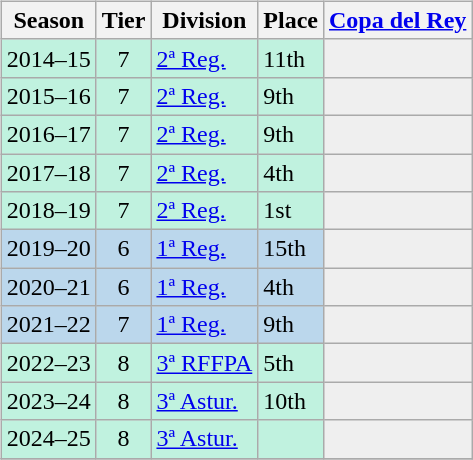<table>
<tr>
<td valign="top" width=0%><br><table class="wikitable">
<tr style="background:#f0f6fa;">
<th>Season</th>
<th>Tier</th>
<th>Division</th>
<th>Place</th>
<th><a href='#'>Copa del Rey</a></th>
</tr>
<tr>
<td style="background:#C0F2DF;">2014–15</td>
<td style="background:#C0F2DF;" align="center">7</td>
<td style="background:#C0F2DF;"><a href='#'>2ª Reg.</a></td>
<td style="background:#C0F2DF;">11th</td>
<th style="background:#efefef;"></th>
</tr>
<tr>
<td style="background:#C0F2DF;">2015–16</td>
<td style="background:#C0F2DF;" align="center">7</td>
<td style="background:#C0F2DF;"><a href='#'>2ª Reg.</a></td>
<td style="background:#C0F2DF;">9th</td>
<th style="background:#efefef;"></th>
</tr>
<tr>
<td style="background:#C0F2DF;">2016–17</td>
<td style="background:#C0F2DF;" align="center">7</td>
<td style="background:#C0F2DF;"><a href='#'>2ª Reg.</a></td>
<td style="background:#C0F2DF;">9th</td>
<th style="background:#efefef;"></th>
</tr>
<tr>
<td style="background:#C0F2DF;">2017–18</td>
<td style="background:#C0F2DF;" align="center">7</td>
<td style="background:#C0F2DF;"><a href='#'>2ª Reg.</a></td>
<td style="background:#C0F2DF;">4th</td>
<th style="background:#efefef;"></th>
</tr>
<tr>
<td style="background:#C0F2DF;">2018–19</td>
<td style="background:#C0F2DF;" align="center">7</td>
<td style="background:#C0F2DF;"><a href='#'>2ª Reg.</a></td>
<td style="background:#C0F2DF;">1st</td>
<th style="background:#efefef;"></th>
</tr>
<tr>
<td style="background:#BBD7EC;">2019–20</td>
<td style="background:#BBD7EC;" align="center">6</td>
<td style="background:#BBD7EC;"><a href='#'>1ª Reg.</a></td>
<td style="background:#BBD7EC;">15th</td>
<th style="background:#efefef;"></th>
</tr>
<tr>
<td style="background:#BBD7EC;">2020–21</td>
<td style="background:#BBD7EC;" align="center">6</td>
<td style="background:#BBD7EC;"><a href='#'>1ª Reg.</a></td>
<td style="background:#BBD7EC;">4th</td>
<th style="background:#efefef;"></th>
</tr>
<tr>
<td style="background:#BBD7EC;">2021–22</td>
<td style="background:#BBD7EC;" align="center">7</td>
<td style="background:#BBD7EC;"><a href='#'>1ª Reg.</a></td>
<td style="background:#BBD7EC;">9th</td>
<th style="background:#efefef;"></th>
</tr>
<tr>
<td style="background:#C0F2DF;">2022–23</td>
<td style="background:#C0F2DF;" align="center">8</td>
<td style="background:#C0F2DF;"><a href='#'>3ª RFFPA</a></td>
<td style="background:#C0F2DF;">5th</td>
<th style="background:#efefef;"></th>
</tr>
<tr>
<td style="background:#C0F2DF;">2023–24</td>
<td style="background:#C0F2DF;" align="center">8</td>
<td style="background:#C0F2DF;"><a href='#'>3ª Astur.</a></td>
<td style="background:#C0F2DF;">10th</td>
<th style="background:#efefef;"></th>
</tr>
<tr>
<td style="background:#C0F2DF;">2024–25</td>
<td style="background:#C0F2DF;" align="center">8</td>
<td style="background:#C0F2DF;"><a href='#'>3ª Astur.</a></td>
<td style="background:#C0F2DF;"></td>
<th style="background:#efefef;"></th>
</tr>
<tr>
</tr>
</table>
</td>
</tr>
</table>
